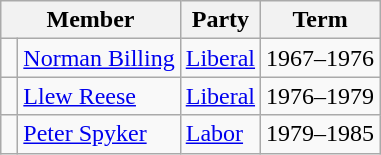<table class="wikitable">
<tr>
<th colspan="2">Member</th>
<th>Party</th>
<th>Term</th>
</tr>
<tr>
<td> </td>
<td><a href='#'>Norman Billing</a></td>
<td><a href='#'>Liberal</a></td>
<td>1967–1976</td>
</tr>
<tr>
<td> </td>
<td><a href='#'>Llew Reese</a></td>
<td><a href='#'>Liberal</a></td>
<td>1976–1979</td>
</tr>
<tr>
<td> </td>
<td><a href='#'>Peter Spyker</a></td>
<td><a href='#'>Labor</a></td>
<td>1979–1985</td>
</tr>
</table>
